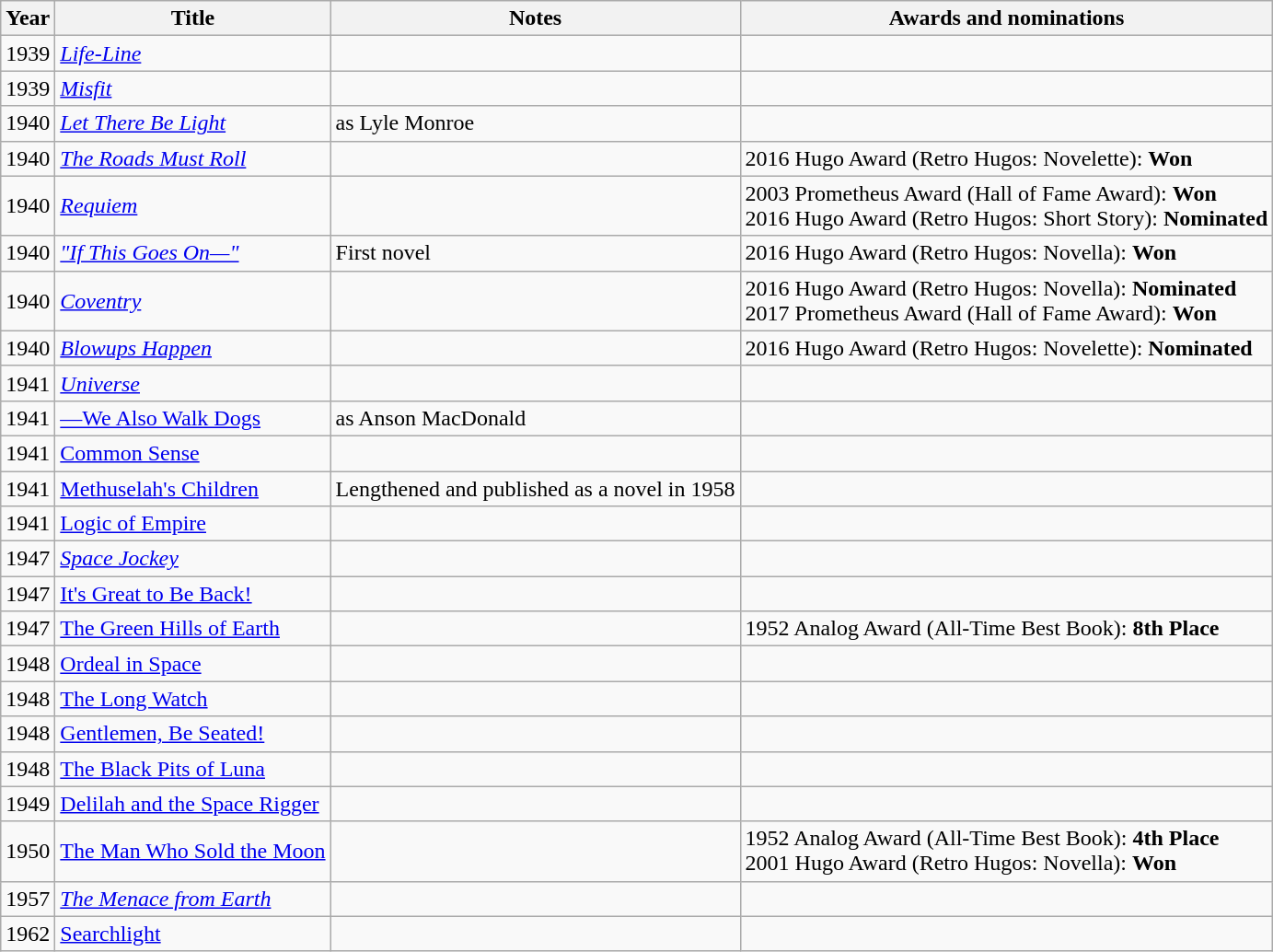<table class="wikitable">
<tr>
<th>Year</th>
<th>Title</th>
<th>Notes</th>
<th>Awards and nominations</th>
</tr>
<tr>
<td>1939</td>
<td><em><a href='#'>Life-Line</a></em></td>
<td></td>
<td></td>
</tr>
<tr>
<td>1939</td>
<td><em><a href='#'>Misfit</a></em></td>
<td></td>
<td></td>
</tr>
<tr>
<td>1940</td>
<td><em><a href='#'>Let There Be Light</a></em></td>
<td>as Lyle Monroe</td>
<td></td>
</tr>
<tr>
<td>1940</td>
<td><em><a href='#'>The Roads Must Roll</a></em></td>
<td></td>
<td>2016 Hugo Award (Retro Hugos: Novelette): <strong>Won</strong></td>
</tr>
<tr>
<td>1940</td>
<td><em><a href='#'>Requiem</a></em></td>
<td></td>
<td>2003 Prometheus Award (Hall of Fame Award): <strong>Won</strong><br>2016 Hugo Award (Retro Hugos: Short Story): <strong>Nominated</strong></td>
</tr>
<tr>
<td>1940</td>
<td><em><a href='#'>"If This Goes On—"</a></em></td>
<td>First novel</td>
<td>2016 Hugo Award (Retro Hugos: Novella): <strong>Won</strong></td>
</tr>
<tr>
<td>1940</td>
<td><em><a href='#'>Coventry</a></em></td>
<td></td>
<td>2016 Hugo Award (Retro Hugos: Novella): <strong>Nominated</strong><br>2017 Prometheus Award (Hall of Fame Award): <strong>Won</strong></td>
</tr>
<tr>
<td>1940</td>
<td><em><a href='#'>Blowups Happen</a></em></td>
<td></td>
<td>2016 Hugo Award (Retro Hugos: Novelette): <strong>Nominated</strong></td>
</tr>
<tr>
<td>1941</td>
<td><em><a href='#'>Universe</a></em></td>
<td></td>
<td></td>
</tr>
<tr>
<td>1941</td>
<td><a href='#'>—We Also Walk Dogs</a></td>
<td>as Anson MacDonald</td>
<td></td>
</tr>
<tr>
<td>1941</td>
<td><a href='#'>Common Sense</a></td>
<td></td>
<td></td>
</tr>
<tr>
<td>1941</td>
<td><a href='#'>Methuselah's Children</a></td>
<td>Lengthened and published as a novel in 1958</td>
<td></td>
</tr>
<tr>
<td>1941</td>
<td><a href='#'>Logic of Empire</a></td>
<td></td>
<td></td>
</tr>
<tr>
<td>1947</td>
<td><em><a href='#'>Space Jockey</a></em></td>
<td></td>
<td></td>
</tr>
<tr>
<td>1947</td>
<td><a href='#'>It's Great to Be Back!</a></td>
<td></td>
<td></td>
</tr>
<tr>
<td>1947</td>
<td><a href='#'>The Green Hills of Earth</a></td>
<td></td>
<td>1952 Analog Award (All-Time Best Book): <strong>8th Place</strong></td>
</tr>
<tr>
<td>1948</td>
<td><a href='#'>Ordeal in Space</a></td>
<td></td>
<td></td>
</tr>
<tr>
<td>1948</td>
<td><a href='#'>The Long Watch</a></td>
<td></td>
<td></td>
</tr>
<tr>
<td>1948</td>
<td><a href='#'>Gentlemen, Be Seated!</a></td>
<td></td>
<td></td>
</tr>
<tr>
<td>1948</td>
<td><a href='#'>The Black Pits of Luna</a></td>
<td></td>
<td></td>
</tr>
<tr>
<td>1949</td>
<td><a href='#'>Delilah and the Space Rigger</a></td>
<td></td>
<td></td>
</tr>
<tr>
<td>1950</td>
<td><a href='#'>The Man Who Sold the Moon</a></td>
<td></td>
<td>1952 Analog Award (All-Time Best Book): <strong>4th Place</strong><br>2001 Hugo Award (Retro Hugos: Novella): <strong>Won</strong></td>
</tr>
<tr>
<td>1957</td>
<td><em><a href='#'>The Menace from Earth</a></em></td>
<td></td>
<td></td>
</tr>
<tr>
<td>1962</td>
<td><a href='#'>Searchlight</a></td>
<td></td>
<td></td>
</tr>
</table>
